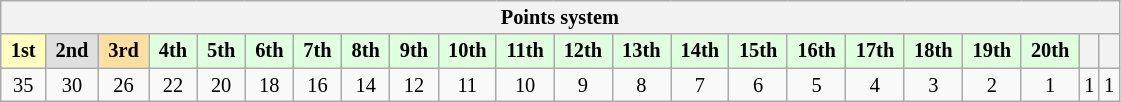<table class="wikitable" style="font-size:85%; text-align:center">
<tr>
<th colspan="22">Points system</th>
</tr>
<tr>
<td style="background:#ffffbf;"> <strong>1st</strong> </td>
<td style="background:#dfdfdf;"> <strong>2nd</strong> </td>
<td style="background:#ffdf9f;"> <strong>3rd</strong> </td>
<td style="background:#dfffdf;"> <strong>4th</strong> </td>
<td style="background:#dfffdf;"> <strong>5th</strong> </td>
<td style="background:#dfffdf;"> <strong>6th</strong> </td>
<td style="background:#dfffdf;"> <strong>7th</strong> </td>
<td style="background:#dfffdf;"> <strong>8th</strong> </td>
<td style="background:#dfffdf;"> <strong>9th</strong> </td>
<td style="background:#dfffdf;"> <strong>10th</strong> </td>
<td style="background:#dfffdf;"> <strong>11th</strong> </td>
<td style="background:#dfffdf;"> <strong>12th</strong> </td>
<td style="background:#dfffdf;"> <strong>13th</strong> </td>
<td style="background:#dfffdf;"> <strong>14th</strong> </td>
<td style="background:#dfffdf;"> <strong>15th</strong> </td>
<td style="background:#dfffdf;"> <strong>16th</strong> </td>
<td style="background:#dfffdf;"> <strong>17th</strong> </td>
<td style="background:#dfffdf;"> <strong>18th</strong> </td>
<td style="background:#dfffdf;"> <strong>19th</strong> </td>
<td style="background:#dfffdf;"> <strong>20th</strong> </td>
<th></th>
<th></th>
</tr>
<tr>
<td>35</td>
<td>30</td>
<td>26</td>
<td>22</td>
<td>20</td>
<td>18</td>
<td>16</td>
<td>14</td>
<td>12</td>
<td>11</td>
<td>10</td>
<td>9</td>
<td>8</td>
<td>7</td>
<td>6</td>
<td>5</td>
<td>4</td>
<td>3</td>
<td>2</td>
<td>1</td>
<td>1</td>
<td>1</td>
</tr>
</table>
